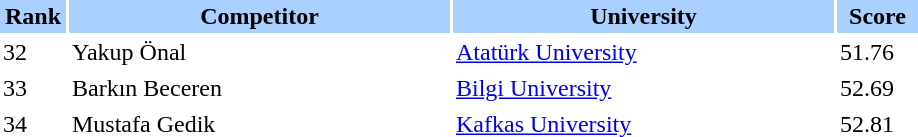<table border="0" cellspacing="2" cellpadding="2">
<tr bgcolor=AAD0FF>
<th width=40>Rank</th>
<th width=250>Competitor</th>
<th width=250>University</th>
<th width=50>Score</th>
</tr>
<tr>
<td>32</td>
<td>Yakup Önal</td>
<td><a href='#'>Atatürk University</a></td>
<td>51.76</td>
</tr>
<tr>
<td>33</td>
<td>Barkın Beceren</td>
<td><a href='#'>Bilgi University</a></td>
<td>52.69</td>
</tr>
<tr>
<td>34</td>
<td>Mustafa Gedik</td>
<td><a href='#'>Kafkas University</a></td>
<td>52.81</td>
</tr>
</table>
